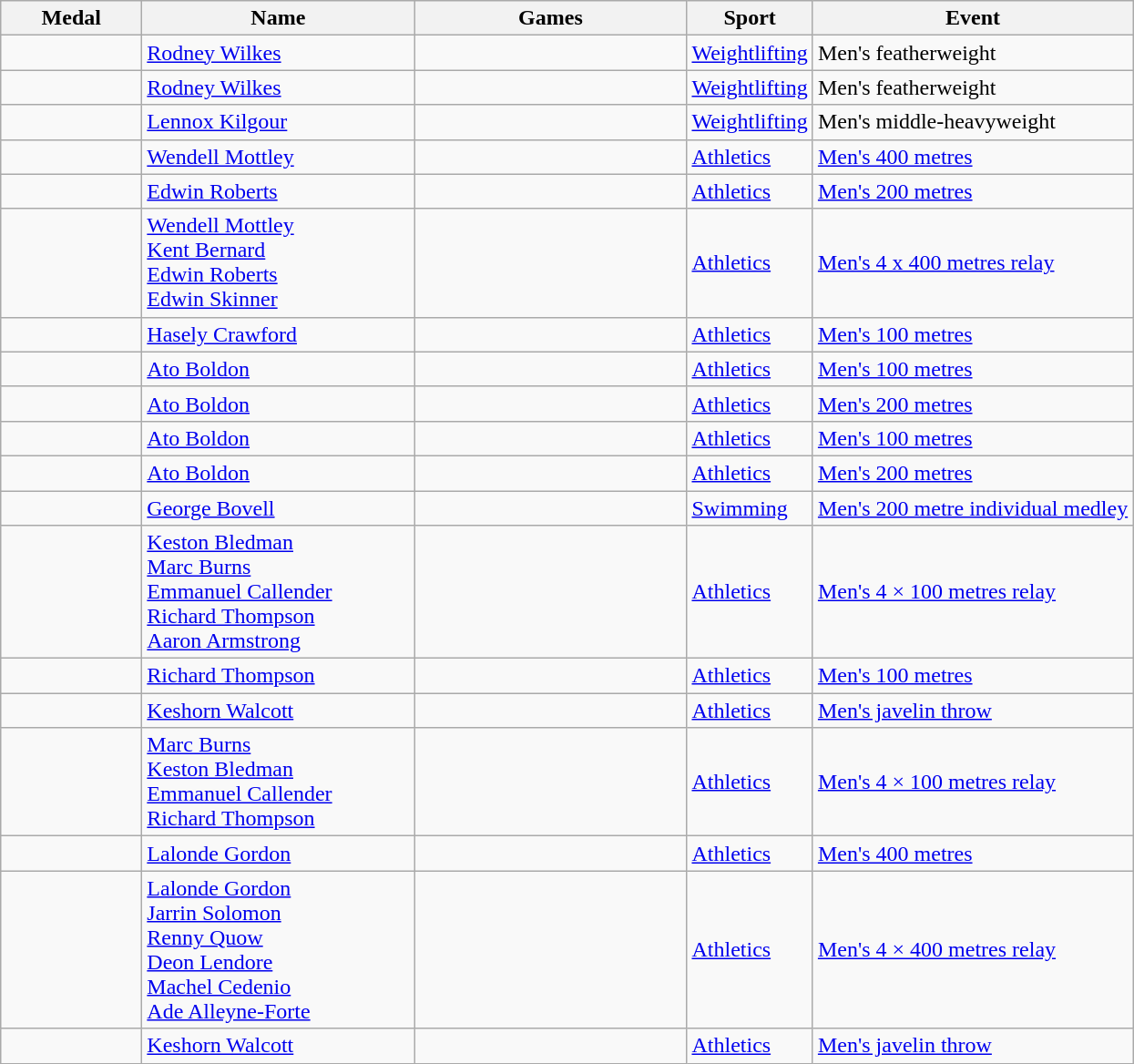<table class="wikitable sortable">
<tr>
<th style="width:6em">Medal</th>
<th style="width:12em">Name</th>
<th style="width:12em">Games</th>
<th>Sport</th>
<th>Event</th>
</tr>
<tr>
<td></td>
<td><a href='#'>Rodney Wilkes</a></td>
<td></td>
<td> <a href='#'>Weightlifting</a></td>
<td>Men's featherweight</td>
</tr>
<tr>
<td></td>
<td><a href='#'>Rodney Wilkes</a></td>
<td></td>
<td> <a href='#'>Weightlifting</a></td>
<td>Men's featherweight</td>
</tr>
<tr>
<td></td>
<td><a href='#'>Lennox Kilgour</a></td>
<td></td>
<td> <a href='#'>Weightlifting</a></td>
<td>Men's middle-heavyweight</td>
</tr>
<tr>
<td></td>
<td><a href='#'>Wendell Mottley</a></td>
<td></td>
<td> <a href='#'>Athletics</a></td>
<td><a href='#'>Men's 400 metres</a></td>
</tr>
<tr>
<td></td>
<td><a href='#'>Edwin Roberts</a></td>
<td></td>
<td> <a href='#'>Athletics</a></td>
<td><a href='#'>Men's 200 metres</a></td>
</tr>
<tr>
<td></td>
<td><a href='#'>Wendell Mottley</a><br><a href='#'>Kent Bernard</a><br><a href='#'>Edwin Roberts</a><br><a href='#'>Edwin Skinner</a></td>
<td></td>
<td> <a href='#'>Athletics</a></td>
<td><a href='#'>Men's 4 x 400 metres relay</a></td>
</tr>
<tr>
<td></td>
<td><a href='#'>Hasely Crawford</a></td>
<td></td>
<td> <a href='#'>Athletics</a></td>
<td><a href='#'>Men's 100 metres</a></td>
</tr>
<tr>
<td></td>
<td><a href='#'>Ato Boldon</a></td>
<td></td>
<td> <a href='#'>Athletics</a></td>
<td><a href='#'>Men's 100 metres</a></td>
</tr>
<tr>
<td></td>
<td><a href='#'>Ato Boldon</a></td>
<td></td>
<td> <a href='#'>Athletics</a></td>
<td><a href='#'>Men's 200 metres</a></td>
</tr>
<tr>
<td></td>
<td><a href='#'>Ato Boldon</a></td>
<td></td>
<td> <a href='#'>Athletics</a></td>
<td><a href='#'>Men's 100 metres</a></td>
</tr>
<tr>
<td></td>
<td><a href='#'>Ato Boldon</a></td>
<td></td>
<td> <a href='#'>Athletics</a></td>
<td><a href='#'>Men's 200 metres</a></td>
</tr>
<tr>
<td></td>
<td><a href='#'>George Bovell</a></td>
<td></td>
<td> <a href='#'>Swimming</a></td>
<td><a href='#'>Men's 200 metre individual medley</a></td>
</tr>
<tr>
<td></td>
<td><a href='#'>Keston Bledman</a><br><a href='#'>Marc Burns</a><br><a href='#'>Emmanuel Callender</a><br><a href='#'>Richard Thompson</a><br><a href='#'>Aaron Armstrong</a></td>
<td></td>
<td> <a href='#'>Athletics</a></td>
<td><a href='#'>Men's 4 × 100 metres relay</a></td>
</tr>
<tr>
<td></td>
<td><a href='#'>Richard Thompson</a></td>
<td></td>
<td> <a href='#'>Athletics</a></td>
<td><a href='#'>Men's 100 metres</a></td>
</tr>
<tr>
<td></td>
<td><a href='#'>Keshorn Walcott</a></td>
<td></td>
<td> <a href='#'>Athletics</a></td>
<td><a href='#'>Men's javelin throw</a></td>
</tr>
<tr>
<td></td>
<td><a href='#'>Marc Burns</a><br><a href='#'>Keston Bledman</a><br><a href='#'>Emmanuel Callender</a><br><a href='#'>Richard Thompson</a></td>
<td></td>
<td> <a href='#'>Athletics</a></td>
<td><a href='#'>Men's 4 × 100 metres relay</a></td>
</tr>
<tr>
<td></td>
<td><a href='#'>Lalonde Gordon</a></td>
<td></td>
<td> <a href='#'>Athletics</a></td>
<td><a href='#'>Men's 400 metres</a></td>
</tr>
<tr>
<td></td>
<td><a href='#'>Lalonde Gordon</a><br><a href='#'>Jarrin Solomon</a><br><a href='#'>Renny Quow</a><br><a href='#'>Deon Lendore</a><br><a href='#'>Machel Cedenio</a><br><a href='#'>Ade Alleyne-Forte</a></td>
<td></td>
<td> <a href='#'>Athletics</a></td>
<td><a href='#'>Men's 4 × 400 metres relay</a></td>
</tr>
<tr>
<td></td>
<td><a href='#'>Keshorn Walcott</a></td>
<td></td>
<td> <a href='#'>Athletics</a></td>
<td><a href='#'>Men's javelin throw</a></td>
</tr>
</table>
